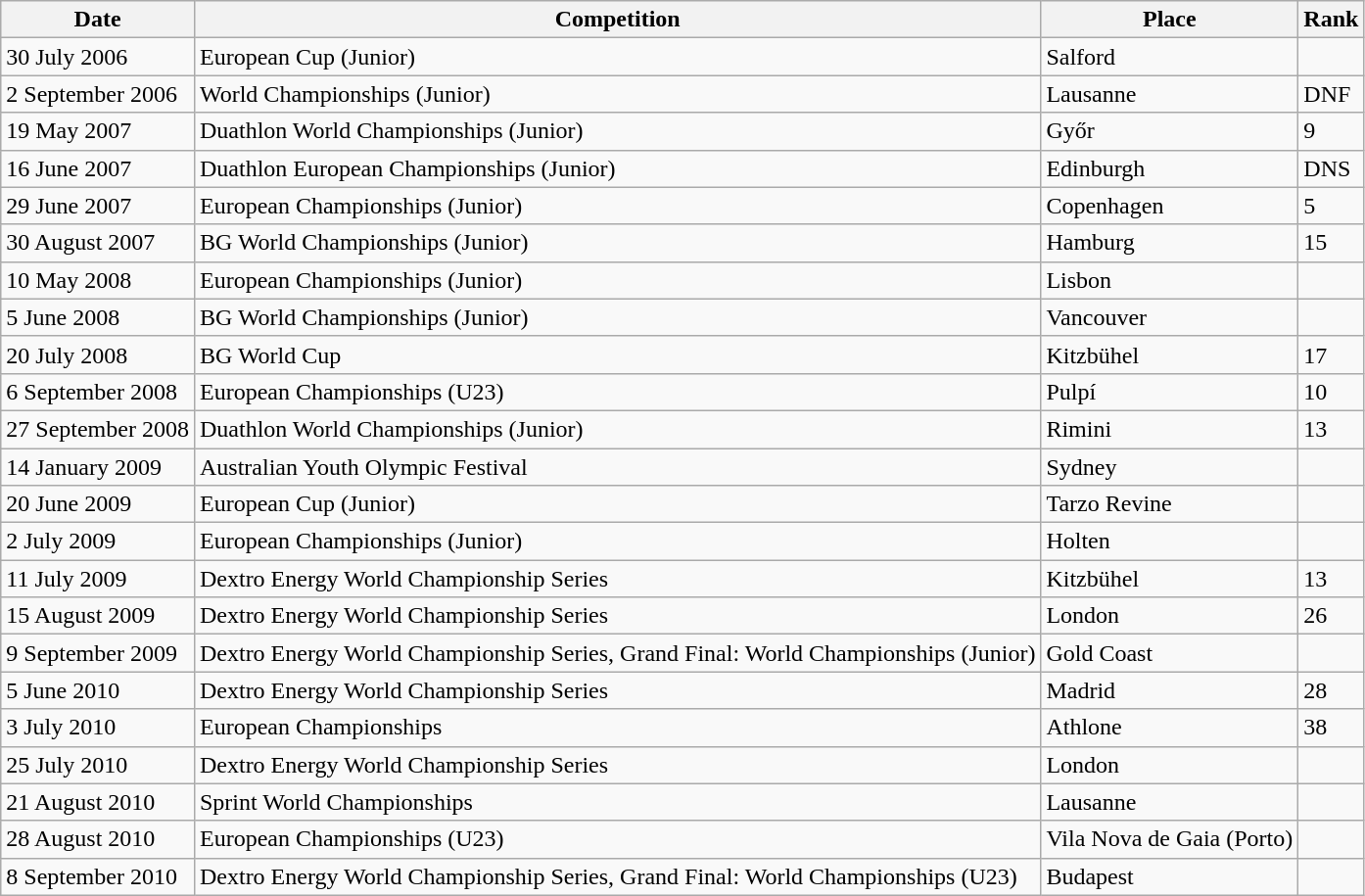<table class="wikitable sortable">
<tr>
<th>Date</th>
<th>Competition</th>
<th>Place</th>
<th data-sort-type="number">Rank</th>
</tr>
<tr>
<td>30 July 2006</td>
<td>European Cup (Junior)</td>
<td>Salford</td>
<td></td>
</tr>
<tr>
<td>2 September 2006</td>
<td>World Championships (Junior)</td>
<td>Lausanne</td>
<td>DNF</td>
</tr>
<tr>
<td>19 May 2007</td>
<td>Duathlon World Championships (Junior)</td>
<td>Győr</td>
<td>9</td>
</tr>
<tr>
<td>16 June 2007</td>
<td>Duathlon European Championships (Junior)</td>
<td>Edinburgh</td>
<td>DNS</td>
</tr>
<tr>
<td>29 June 2007</td>
<td>European Championships (Junior)</td>
<td>Copenhagen</td>
<td>5</td>
</tr>
<tr>
<td>30 August 2007</td>
<td>BG World Championships (Junior)</td>
<td>Hamburg</td>
<td>15</td>
</tr>
<tr>
<td>10 May 2008</td>
<td>European Championships (Junior)</td>
<td>Lisbon</td>
<td></td>
</tr>
<tr>
<td>5 June 2008</td>
<td>BG World Championships (Junior)</td>
<td>Vancouver</td>
<td></td>
</tr>
<tr>
<td>20 July 2008</td>
<td>BG World Cup</td>
<td>Kitzbühel</td>
<td>17</td>
</tr>
<tr>
<td>6 September 2008</td>
<td>European Championships (U23)</td>
<td>Pulpí</td>
<td>10</td>
</tr>
<tr>
<td style="white-space: nowrap;">27 September 2008</td>
<td>Duathlon World Championships (Junior)</td>
<td>Rimini</td>
<td>13</td>
</tr>
<tr>
<td>14 January 2009</td>
<td>Australian Youth Olympic Festival</td>
<td>Sydney</td>
<td></td>
</tr>
<tr>
<td>20 June 2009</td>
<td>European Cup (Junior)</td>
<td>Tarzo Revine</td>
<td></td>
</tr>
<tr>
<td>2 July 2009</td>
<td>European Championships (Junior)</td>
<td>Holten</td>
<td></td>
</tr>
<tr>
<td>11 July 2009</td>
<td>Dextro Energy World Championship Series</td>
<td>Kitzbühel</td>
<td>13</td>
</tr>
<tr>
<td>15 August 2009</td>
<td>Dextro Energy World Championship Series</td>
<td>London</td>
<td>26</td>
</tr>
<tr>
<td>9 September 2009</td>
<td>Dextro Energy World Championship Series, Grand Final: World Championships (Junior)</td>
<td>Gold Coast</td>
<td></td>
</tr>
<tr>
<td>5 June 2010</td>
<td>Dextro Energy World Championship Series</td>
<td>Madrid</td>
<td>28</td>
</tr>
<tr>
<td>3 July 2010</td>
<td>European Championships</td>
<td>Athlone</td>
<td>38</td>
</tr>
<tr>
<td>25 July 2010</td>
<td>Dextro Energy World Championship Series</td>
<td>London</td>
<td></td>
</tr>
<tr>
<td>21 August 2010</td>
<td>Sprint World Championships</td>
<td>Lausanne</td>
<td></td>
</tr>
<tr>
<td>28 August 2010</td>
<td>European Championships (U23)</td>
<td style="white-space: nowrap;">Vila Nova de Gaia (Porto)</td>
<td></td>
</tr>
<tr>
<td>8 September 2010</td>
<td>Dextro Energy World Championship Series, Grand Final: World Championships (U23)</td>
<td>Budapest</td>
<td></td>
</tr>
</table>
